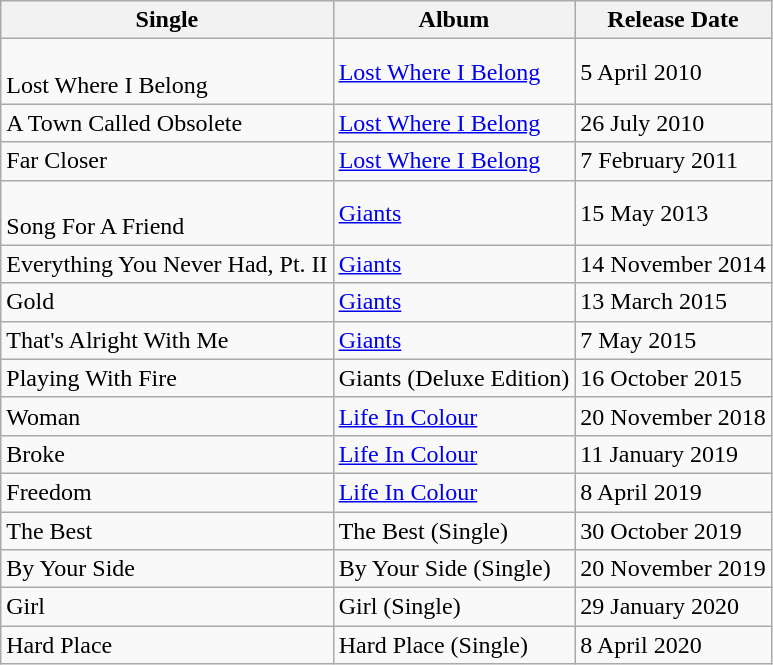<table class="wikitable">
<tr>
<th>Single</th>
<th>Album</th>
<th>Release Date</th>
</tr>
<tr>
<td><br>Lost Where I Belong</td>
<td><a href='#'>Lost Where I Belong</a></td>
<td>5 April 2010</td>
</tr>
<tr>
<td>A Town Called Obsolete</td>
<td><a href='#'>Lost Where I Belong</a></td>
<td>26 July 2010</td>
</tr>
<tr>
<td>Far Closer</td>
<td><a href='#'>Lost Where I Belong</a></td>
<td>7 February 2011</td>
</tr>
<tr>
<td><br>Song For A Friend</td>
<td><a href='#'>Giants</a></td>
<td>15 May 2013</td>
</tr>
<tr>
<td>Everything You Never Had, Pt. II</td>
<td><a href='#'>Giants</a></td>
<td>14 November 2014</td>
</tr>
<tr>
<td>Gold</td>
<td><a href='#'>Giants</a></td>
<td>13 March 2015</td>
</tr>
<tr>
<td>That's Alright With Me</td>
<td><a href='#'>Giants</a></td>
<td>7 May 2015</td>
</tr>
<tr>
<td>Playing With Fire</td>
<td>Giants (Deluxe Edition)</td>
<td>16 October 2015</td>
</tr>
<tr>
<td>Woman</td>
<td><a href='#'>Life In Colour</a></td>
<td>20 November 2018</td>
</tr>
<tr>
<td>Broke</td>
<td><a href='#'>Life In Colour</a></td>
<td>11 January 2019</td>
</tr>
<tr>
<td>Freedom</td>
<td><a href='#'>Life In Colour</a></td>
<td>8 April 2019</td>
</tr>
<tr>
<td>The Best</td>
<td>The Best (Single)</td>
<td>30 October 2019</td>
</tr>
<tr>
<td>By Your Side</td>
<td>By Your Side (Single)</td>
<td>20 November 2019</td>
</tr>
<tr>
<td>Girl</td>
<td>Girl (Single)</td>
<td>29 January 2020</td>
</tr>
<tr>
<td>Hard Place</td>
<td>Hard Place (Single)</td>
<td>8 April 2020</td>
</tr>
</table>
